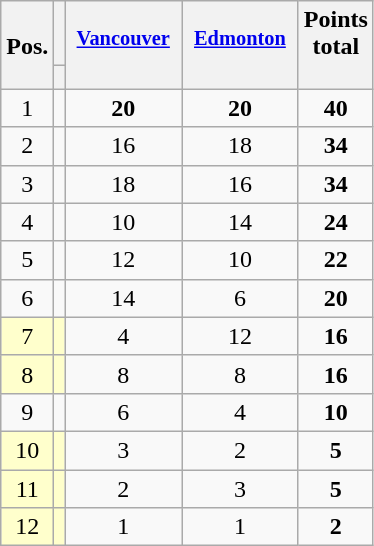<table class="wikitable sortable" style="text-align:center; margin-bottom:0;">
<tr>
<th style="border-bottom:1px solid transparent;"><br>Pos.</th>
<th></th>
<th style="vertical-align:top;width:5.5em;border-bottom:1px solid transparent;padding:1px;font-size:85%;"><br><a href='#'>Vancouver</a></th>
<th style="vertical-align:top;width:5.5em;border-bottom:1px solid transparent;padding:1px;font-size:85%;"><br><a href='#'>Edmonton</a></th>
<th style="border-bottom:1px solid transparent;">Points<br>total</th>
</tr>
<tr style="line-height:8px;">
<th style="border-top:1px solid transparent;"> </th>
<th style="border-top:1px solid transparent;"></th>
<th data-sort-type="number" style="border-top:1px solid transparent;"></th>
<th data-sort-type="number" style="border-top:1px solid transparent;"></th>
<th data-sort-type="number" style="border-top:1px solid transparent;"> </th>
</tr>
<tr>
<td>1</td>
<td align="left"></td>
<td><strong>20</strong></td>
<td><strong>20</strong></td>
<td><strong>40</strong></td>
</tr>
<tr>
<td>2</td>
<td align="left"></td>
<td>16</td>
<td>18</td>
<td><strong>34</strong></td>
</tr>
<tr>
<td>3</td>
<td align="left"></td>
<td>18</td>
<td>16</td>
<td><strong>34</strong></td>
</tr>
<tr>
<td>4</td>
<td align="left"></td>
<td>10</td>
<td>14</td>
<td><strong>24</strong></td>
</tr>
<tr>
<td>5</td>
<td align="left"></td>
<td>12</td>
<td>10</td>
<td><strong>22</strong></td>
</tr>
<tr>
<td>6</td>
<td align="left"></td>
<td>14</td>
<td>6</td>
<td><strong>20</strong></td>
</tr>
<tr>
<td style="background:#ffc;">7</td>
<td style="background:#ffc;" align="left"></td>
<td>4</td>
<td>12</td>
<td><strong>16</strong></td>
</tr>
<tr>
<td style="background:#ffc;">8</td>
<td style="background:#ffc;" align="left"></td>
<td>8</td>
<td>8</td>
<td><strong>16</strong></td>
</tr>
<tr>
<td>9</td>
<td align="left"></td>
<td>6</td>
<td>4</td>
<td><strong>10</strong></td>
</tr>
<tr>
<td style="background:#ffc;">10</td>
<td style="background:#ffc;" align="left"></td>
<td>3</td>
<td>2</td>
<td><strong>5</strong></td>
</tr>
<tr>
<td style="background:#ffc;">11</td>
<td style="background:#ffc;" align="left"></td>
<td>2</td>
<td>3</td>
<td><strong>5</strong></td>
</tr>
<tr>
<td style="background:#ffc;">12</td>
<td style="background:#ffc;" align="left"></td>
<td>1</td>
<td>1</td>
<td><strong>2</strong></td>
</tr>
</table>
